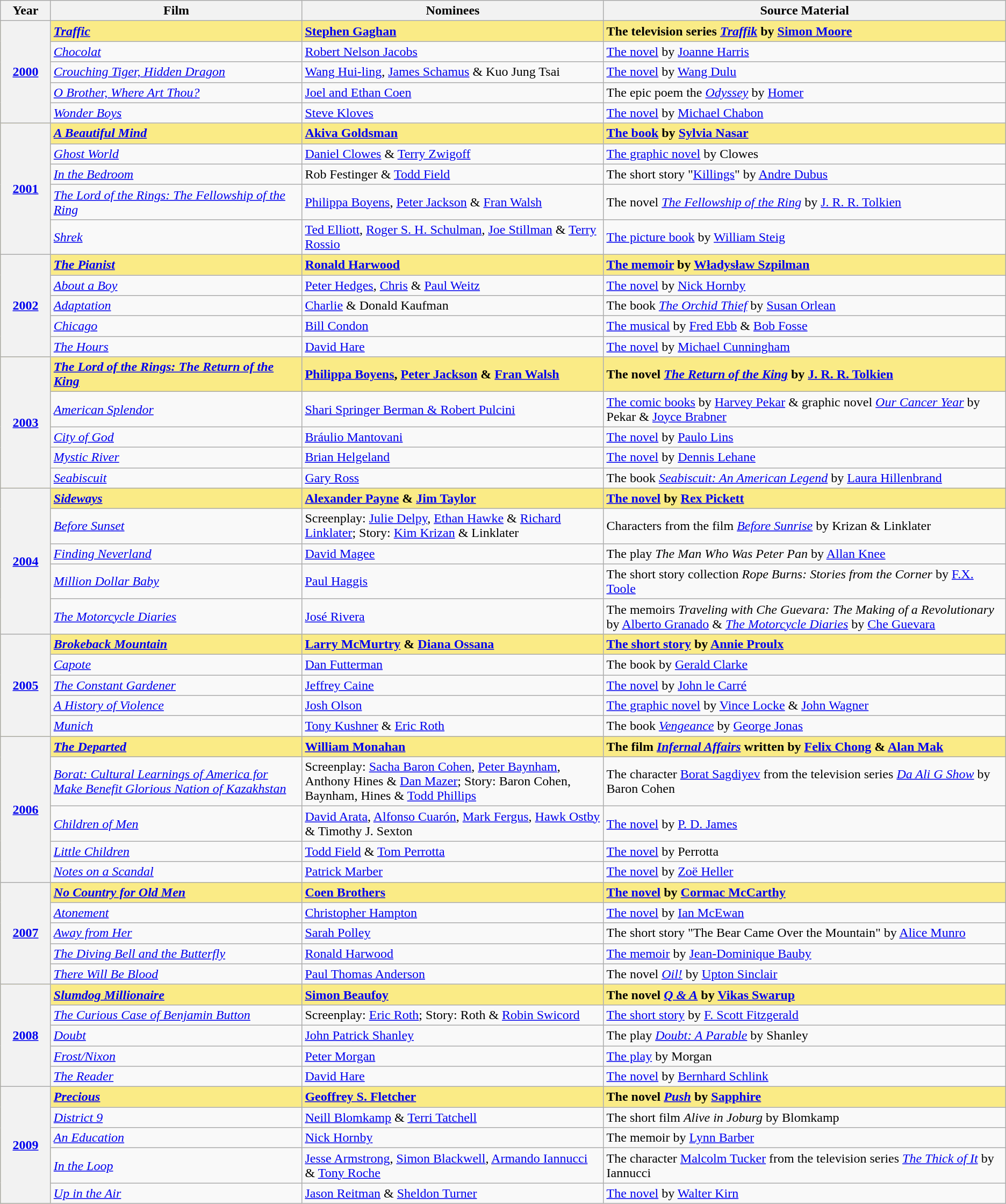<table class="wikitable">
<tr>
<th width="5%">Year</th>
<th width="25%">Film</th>
<th width="30%">Nominees</th>
<th width="40%">Source Material</th>
</tr>
<tr style="background:#FAEB86">
<th rowspan="5"><a href='#'>2000</a><br></th>
<td><strong><em><a href='#'>Traffic</a></em></strong></td>
<td><strong><a href='#'>Stephen Gaghan</a></strong></td>
<td><strong>The television series <em><a href='#'>Traffik</a></em> by <a href='#'>Simon Moore</a></strong></td>
</tr>
<tr>
<td><em><a href='#'>Chocolat</a></em></td>
<td><a href='#'>Robert Nelson Jacobs</a></td>
<td><a href='#'>The novel</a> by <a href='#'>Joanne Harris</a></td>
</tr>
<tr>
<td><em><a href='#'>Crouching Tiger, Hidden Dragon</a></em></td>
<td><a href='#'>Wang Hui-ling</a>, <a href='#'>James Schamus</a> & Kuo Jung Tsai</td>
<td><a href='#'>The novel</a> by <a href='#'>Wang Dulu</a></td>
</tr>
<tr>
<td><em><a href='#'>O Brother, Where Art Thou?</a></em></td>
<td><a href='#'>Joel and Ethan Coen</a></td>
<td>The epic poem the <em><a href='#'>Odyssey</a></em> by <a href='#'>Homer</a></td>
</tr>
<tr>
<td><em><a href='#'>Wonder Boys</a></em></td>
<td><a href='#'>Steve Kloves</a></td>
<td><a href='#'>The novel</a> by <a href='#'>Michael Chabon</a></td>
</tr>
<tr style="background:#FAEB86">
<th rowspan="5"><a href='#'>2001</a><br></th>
<td><strong><em><a href='#'>A Beautiful Mind</a></em></strong></td>
<td><strong><a href='#'>Akiva Goldsman</a></strong></td>
<td><strong><a href='#'>The book</a> by <a href='#'>Sylvia Nasar</a></strong></td>
</tr>
<tr>
<td><em><a href='#'>Ghost World</a></em></td>
<td><a href='#'>Daniel Clowes</a> & <a href='#'>Terry Zwigoff</a></td>
<td><a href='#'>The graphic novel</a> by Clowes</td>
</tr>
<tr>
<td><em><a href='#'>In the Bedroom</a></em></td>
<td>Rob Festinger & <a href='#'>Todd Field</a></td>
<td>The short story "<a href='#'>Killings</a>" by <a href='#'>Andre Dubus</a></td>
</tr>
<tr>
<td><em><a href='#'>The Lord of the Rings: The Fellowship of the Ring</a></em></td>
<td><a href='#'>Philippa Boyens</a>, <a href='#'>Peter Jackson</a> & <a href='#'>Fran Walsh</a></td>
<td>The novel <em><a href='#'>The Fellowship of the Ring</a></em> by <a href='#'>J. R. R. Tolkien</a></td>
</tr>
<tr>
<td><em><a href='#'>Shrek</a></em></td>
<td><a href='#'>Ted Elliott</a>, <a href='#'>Roger S. H. Schulman</a>, <a href='#'>Joe Stillman</a> & <a href='#'>Terry Rossio</a></td>
<td><a href='#'>The picture book</a> by <a href='#'>William Steig</a></td>
</tr>
<tr style="background:#FAEB86">
<th rowspan="5"><a href='#'>2002</a><br></th>
<td><strong><em><a href='#'>The Pianist</a></em></strong></td>
<td><strong><a href='#'>Ronald Harwood</a></strong></td>
<td><strong><a href='#'>The memoir</a> by <a href='#'>Władysław Szpilman</a></strong></td>
</tr>
<tr>
<td><em><a href='#'>About a Boy</a></em></td>
<td><a href='#'>Peter Hedges</a>, <a href='#'>Chris</a> & <a href='#'>Paul Weitz</a></td>
<td><a href='#'>The novel</a> by <a href='#'>Nick Hornby</a></td>
</tr>
<tr>
<td><em><a href='#'>Adaptation</a></em></td>
<td><a href='#'>Charlie</a> & Donald Kaufman</td>
<td>The book <em><a href='#'>The Orchid Thief</a></em> by <a href='#'>Susan Orlean</a></td>
</tr>
<tr>
<td><em><a href='#'>Chicago</a></em></td>
<td><a href='#'>Bill Condon</a></td>
<td><a href='#'>The musical</a> by <a href='#'>Fred Ebb</a> & <a href='#'>Bob Fosse</a></td>
</tr>
<tr>
<td><em><a href='#'>The Hours</a></em></td>
<td><a href='#'>David Hare</a></td>
<td><a href='#'>The novel</a> by <a href='#'>Michael Cunningham</a></td>
</tr>
<tr style="background:#FAEB86">
<th rowspan="5"><a href='#'>2003</a><br></th>
<td><strong><em><a href='#'>The Lord of the Rings: The Return of the King</a></em></strong></td>
<td><strong><a href='#'>Philippa Boyens</a>, <a href='#'>Peter Jackson</a> & <a href='#'>Fran Walsh</a></strong></td>
<td><strong>The novel <em><a href='#'>The Return of the King</a></em> by <a href='#'>J. R. R. Tolkien</a></strong></td>
</tr>
<tr>
<td><em><a href='#'>American Splendor</a></em></td>
<td><a href='#'>Shari Springer Berman & Robert Pulcini</a></td>
<td><a href='#'>The comic books</a> by <a href='#'>Harvey Pekar</a> & graphic novel <em><a href='#'>Our Cancer Year</a></em> by Pekar & <a href='#'>Joyce Brabner</a></td>
</tr>
<tr>
<td><em><a href='#'>City of God</a></em></td>
<td><a href='#'>Bráulio Mantovani</a></td>
<td><a href='#'>The novel</a> by <a href='#'>Paulo Lins</a></td>
</tr>
<tr>
<td><em><a href='#'>Mystic River</a></em></td>
<td><a href='#'>Brian Helgeland</a></td>
<td><a href='#'>The novel</a> by <a href='#'>Dennis Lehane</a></td>
</tr>
<tr>
<td><em><a href='#'>Seabiscuit</a></em></td>
<td><a href='#'>Gary Ross</a></td>
<td>The book <em><a href='#'>Seabiscuit: An American Legend</a></em> by <a href='#'>Laura Hillenbrand</a></td>
</tr>
<tr style="background:#FAEB86">
<th rowspan="5"><a href='#'>2004</a><br></th>
<td><strong><em><a href='#'>Sideways</a></em></strong></td>
<td><strong><a href='#'>Alexander Payne</a> & <a href='#'>Jim Taylor</a></strong></td>
<td><strong><a href='#'>The novel</a> by <a href='#'>Rex Pickett</a></strong></td>
</tr>
<tr>
<td><em><a href='#'>Before Sunset</a></em></td>
<td>Screenplay: <a href='#'>Julie Delpy</a>, <a href='#'>Ethan Hawke</a> & <a href='#'>Richard Linklater</a>; Story: <a href='#'>Kim Krizan</a> & Linklater</td>
<td>Characters from the film <em><a href='#'>Before Sunrise</a></em> by Krizan & Linklater</td>
</tr>
<tr>
<td><em><a href='#'>Finding Neverland</a></em></td>
<td><a href='#'>David Magee</a></td>
<td>The play <em>The Man Who Was Peter Pan</em> by <a href='#'>Allan Knee</a></td>
</tr>
<tr>
<td><em><a href='#'>Million Dollar Baby</a></em></td>
<td><a href='#'>Paul Haggis</a></td>
<td>The short story collection <em>Rope Burns: Stories from the Corner</em> by <a href='#'>F.X. Toole</a></td>
</tr>
<tr>
<td><em><a href='#'>The Motorcycle Diaries</a></em></td>
<td><a href='#'>José Rivera</a></td>
<td>The memoirs <em>Traveling with Che Guevara: The Making of a Revolutionary</em> by <a href='#'>Alberto Granado</a> & <em><a href='#'>The Motorcycle Diaries</a></em> by <a href='#'>Che Guevara</a></td>
</tr>
<tr style="background:#FAEB86">
<th rowspan="5"><a href='#'>2005</a><br></th>
<td><strong><em><a href='#'>Brokeback Mountain</a></em></strong></td>
<td><strong><a href='#'>Larry McMurtry</a> & <a href='#'>Diana Ossana</a></strong></td>
<td><strong><a href='#'>The short story</a> by <a href='#'>Annie Proulx</a></strong></td>
</tr>
<tr>
<td><em><a href='#'>Capote</a></em></td>
<td><a href='#'>Dan Futterman</a></td>
<td>The book by <a href='#'>Gerald Clarke</a></td>
</tr>
<tr>
<td><em><a href='#'>The Constant Gardener</a></em></td>
<td><a href='#'>Jeffrey Caine</a></td>
<td><a href='#'>The novel</a> by <a href='#'>John le Carré</a></td>
</tr>
<tr>
<td><em><a href='#'>A History of Violence</a></em></td>
<td><a href='#'>Josh Olson</a></td>
<td><a href='#'>The graphic novel</a> by <a href='#'>Vince Locke</a> & <a href='#'>John Wagner</a></td>
</tr>
<tr>
<td><em><a href='#'>Munich</a></em></td>
<td><a href='#'>Tony Kushner</a> & <a href='#'>Eric Roth</a></td>
<td>The book <em><a href='#'>Vengeance</a></em> by <a href='#'>George Jonas</a></td>
</tr>
<tr style="background:#FAEB86">
<th rowspan="5"><a href='#'>2006</a><br></th>
<td><strong><em><a href='#'>The Departed</a></em></strong></td>
<td><strong><a href='#'>William Monahan</a></strong></td>
<td><strong>The film <em><a href='#'>Infernal Affairs</a></em> written by <a href='#'>Felix Chong</a> & <a href='#'>Alan Mak</a></strong></td>
</tr>
<tr>
<td><em><a href='#'>Borat: Cultural Learnings of America for Make Benefit Glorious Nation of Kazakhstan</a></em></td>
<td>Screenplay: <a href='#'>Sacha Baron Cohen</a>, <a href='#'>Peter Baynham</a>, Anthony Hines & <a href='#'>Dan Mazer</a>; Story: Baron Cohen, Baynham, Hines & <a href='#'>Todd Phillips</a></td>
<td>The character <a href='#'>Borat Sagdiyev</a> from the television series <em><a href='#'>Da Ali G Show</a></em> by Baron Cohen</td>
</tr>
<tr>
<td><em><a href='#'>Children of Men</a></em></td>
<td><a href='#'>David Arata</a>, <a href='#'>Alfonso Cuarón</a>, <a href='#'>Mark Fergus</a>, <a href='#'>Hawk Ostby</a> & Timothy J. Sexton</td>
<td><a href='#'>The novel</a> by <a href='#'>P. D. James</a></td>
</tr>
<tr>
<td><em><a href='#'>Little Children</a></em></td>
<td><a href='#'>Todd Field</a> & <a href='#'>Tom Perrotta</a></td>
<td><a href='#'>The novel</a> by Perrotta</td>
</tr>
<tr>
<td><em><a href='#'>Notes on a Scandal</a></em></td>
<td><a href='#'>Patrick Marber</a></td>
<td><a href='#'>The novel</a> by <a href='#'>Zoë Heller</a></td>
</tr>
<tr style="background:#FAEB86">
<th rowspan="5"><a href='#'>2007</a><br></th>
<td><strong><em><a href='#'>No Country for Old Men</a></em></strong></td>
<td><strong><a href='#'>Coen Brothers</a></strong></td>
<td><strong><a href='#'>The novel</a> by <a href='#'>Cormac McCarthy</a></strong></td>
</tr>
<tr>
<td><em><a href='#'>Atonement</a></em></td>
<td><a href='#'>Christopher Hampton</a></td>
<td><a href='#'>The novel</a> by <a href='#'>Ian McEwan</a></td>
</tr>
<tr>
<td><em><a href='#'>Away from Her</a></em></td>
<td><a href='#'>Sarah Polley</a></td>
<td>The short story "The Bear Came Over the Mountain" by <a href='#'>Alice Munro</a></td>
</tr>
<tr>
<td><em><a href='#'>The Diving Bell and the Butterfly</a></em></td>
<td><a href='#'>Ronald Harwood</a></td>
<td><a href='#'>The memoir</a> by <a href='#'>Jean-Dominique Bauby</a></td>
</tr>
<tr>
<td><em><a href='#'>There Will Be Blood</a></em></td>
<td><a href='#'>Paul Thomas Anderson</a></td>
<td>The novel <em><a href='#'>Oil!</a></em> by <a href='#'>Upton Sinclair</a></td>
</tr>
<tr style="background:#FAEB86">
<th rowspan="5"><a href='#'>2008</a><br></th>
<td><strong><em><a href='#'>Slumdog Millionaire</a></em></strong></td>
<td><strong><a href='#'>Simon Beaufoy</a></strong></td>
<td><strong>The novel <em><a href='#'>Q & A</a></em> by <a href='#'>Vikas Swarup</a></strong></td>
</tr>
<tr>
<td><em><a href='#'>The Curious Case of Benjamin Button</a></em></td>
<td>Screenplay: <a href='#'>Eric Roth</a>; Story: Roth & <a href='#'>Robin Swicord</a></td>
<td><a href='#'>The short story</a> by <a href='#'>F. Scott Fitzgerald</a></td>
</tr>
<tr>
<td><em><a href='#'>Doubt</a></em></td>
<td><a href='#'>John Patrick Shanley</a></td>
<td>The play <em><a href='#'>Doubt: A Parable</a></em> by Shanley</td>
</tr>
<tr>
<td><em><a href='#'>Frost/Nixon</a></em></td>
<td><a href='#'>Peter Morgan</a></td>
<td><a href='#'>The play</a> by Morgan</td>
</tr>
<tr>
<td><em><a href='#'>The Reader</a></em></td>
<td><a href='#'>David Hare</a></td>
<td><a href='#'>The novel</a> by <a href='#'>Bernhard Schlink</a></td>
</tr>
<tr style="background:#FAEB86">
<th rowspan="5"><a href='#'>2009</a><br></th>
<td><strong><em><a href='#'>Precious</a></em></strong></td>
<td><strong><a href='#'>Geoffrey S. Fletcher</a></strong></td>
<td><strong>The novel <em><a href='#'>Push</a></em> by <a href='#'>Sapphire</a></strong></td>
</tr>
<tr>
<td><em><a href='#'>District 9</a></em></td>
<td><a href='#'>Neill Blomkamp</a> & <a href='#'>Terri Tatchell</a></td>
<td>The short film <em>Alive in Joburg</em> by Blomkamp</td>
</tr>
<tr>
<td><em><a href='#'>An Education</a></em></td>
<td><a href='#'>Nick Hornby</a></td>
<td>The memoir by <a href='#'>Lynn Barber</a></td>
</tr>
<tr>
<td><em><a href='#'>In the Loop</a></em></td>
<td><a href='#'>Jesse Armstrong</a>, <a href='#'>Simon Blackwell</a>, <a href='#'>Armando Iannucci</a> & <a href='#'>Tony Roche</a></td>
<td>The character <a href='#'>Malcolm Tucker</a> from the television series <em><a href='#'>The Thick of It</a></em> by Iannucci</td>
</tr>
<tr>
<td><em><a href='#'>Up in the Air</a></em></td>
<td><a href='#'>Jason Reitman</a> & <a href='#'>Sheldon Turner</a></td>
<td><a href='#'>The novel</a> by <a href='#'>Walter Kirn</a></td>
</tr>
</table>
